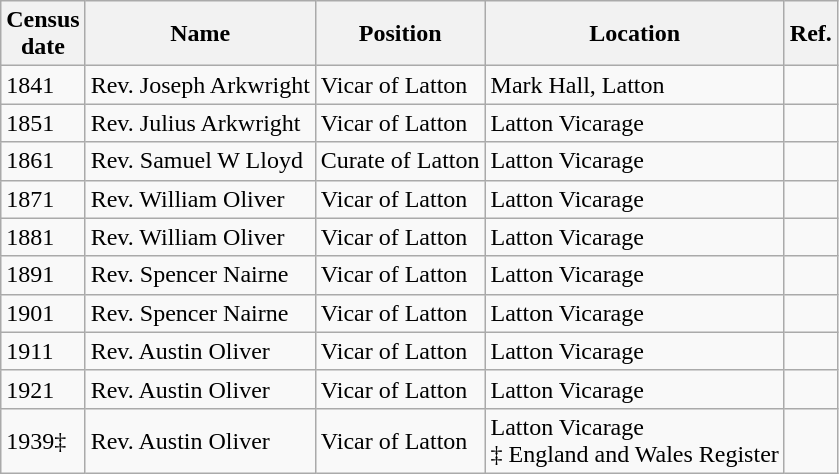<table class=wikitable>
<tr>
<th>Census<br>date</th>
<th>Name</th>
<th>Position</th>
<th>Location</th>
<th>Ref.</th>
</tr>
<tr>
<td>1841</td>
<td>Rev. Joseph Arkwright</td>
<td>Vicar of Latton</td>
<td>Mark Hall, Latton</td>
<td></td>
</tr>
<tr>
<td>1851</td>
<td>Rev. Julius Arkwright</td>
<td>Vicar of Latton</td>
<td>Latton Vicarage</td>
<td></td>
</tr>
<tr>
<td>1861</td>
<td>Rev. Samuel W Lloyd</td>
<td>Curate of Latton</td>
<td>Latton Vicarage</td>
<td></td>
</tr>
<tr>
<td>1871</td>
<td>Rev. William Oliver</td>
<td>Vicar of Latton</td>
<td>Latton Vicarage</td>
<td></td>
</tr>
<tr>
<td>1881</td>
<td>Rev. William Oliver</td>
<td>Vicar of Latton</td>
<td>Latton Vicarage</td>
<td></td>
</tr>
<tr>
<td>1891</td>
<td>Rev. Spencer Nairne</td>
<td>Vicar of Latton</td>
<td>Latton Vicarage</td>
<td></td>
</tr>
<tr>
<td>1901</td>
<td>Rev. Spencer Nairne</td>
<td>Vicar of Latton</td>
<td>Latton Vicarage</td>
<td></td>
</tr>
<tr>
<td>1911</td>
<td>Rev. Austin Oliver</td>
<td>Vicar of Latton</td>
<td>Latton Vicarage</td>
<td></td>
</tr>
<tr>
<td>1921</td>
<td>Rev. Austin Oliver</td>
<td>Vicar of Latton</td>
<td>Latton Vicarage</td>
<td></td>
</tr>
<tr>
<td>1939‡</td>
<td>Rev. Austin Oliver</td>
<td>Vicar of Latton</td>
<td>Latton Vicarage<br>‡ England and Wales Register</td>
<td></td>
</tr>
</table>
